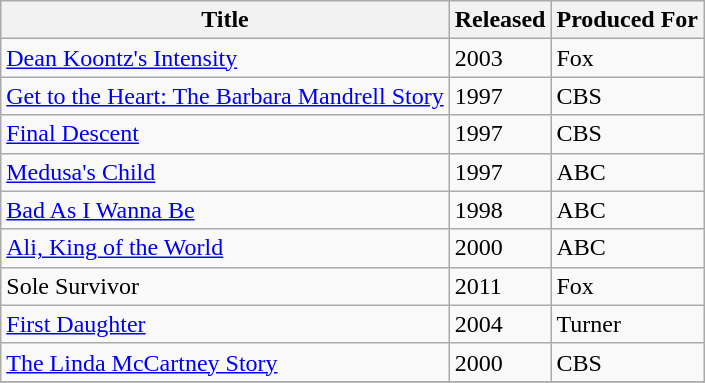<table class="wikitable">
<tr>
<th>Title</th>
<th>Released</th>
<th>Produced For</th>
</tr>
<tr>
<td><a href='#'>Dean Koontz's Intensity</a></td>
<td>2003</td>
<td>Fox</td>
</tr>
<tr>
<td><a href='#'>Get to the Heart: The Barbara Mandrell Story</a></td>
<td>1997</td>
<td>CBS</td>
</tr>
<tr>
<td><a href='#'>Final Descent</a></td>
<td>1997</td>
<td>CBS</td>
</tr>
<tr>
<td><a href='#'>Medusa's Child</a></td>
<td>1997</td>
<td>ABC</td>
</tr>
<tr>
<td><a href='#'>Bad As I Wanna Be</a></td>
<td>1998</td>
<td>ABC</td>
</tr>
<tr>
<td><a href='#'>Ali, King of the World</a></td>
<td>2000</td>
<td>ABC</td>
</tr>
<tr>
<td>Sole Survivor</td>
<td>2011</td>
<td>Fox</td>
</tr>
<tr>
<td><a href='#'>First Daughter</a></td>
<td>2004</td>
<td>Turner</td>
</tr>
<tr>
<td><a href='#'>The Linda McCartney Story</a></td>
<td>2000</td>
<td>CBS</td>
</tr>
<tr>
</tr>
</table>
